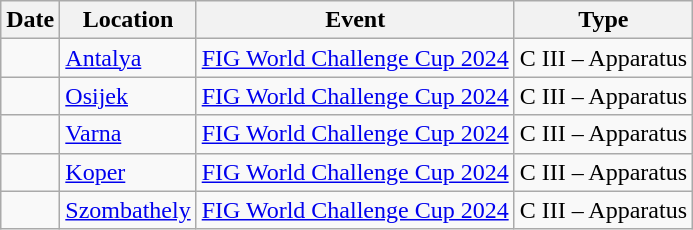<table class="wikitable sortable">
<tr>
<th>Date</th>
<th>Location</th>
<th>Event</th>
<th>Type</th>
</tr>
<tr>
<td></td>
<td> <a href='#'>Antalya</a></td>
<td><a href='#'>FIG World Challenge Cup 2024</a></td>
<td>C III – Apparatus</td>
</tr>
<tr>
<td></td>
<td> <a href='#'>Osijek</a></td>
<td><a href='#'>FIG World Challenge Cup 2024</a></td>
<td>C III – Apparatus</td>
</tr>
<tr>
<td></td>
<td> <a href='#'>Varna</a></td>
<td><a href='#'>FIG World Challenge Cup 2024</a></td>
<td>C III – Apparatus</td>
</tr>
<tr>
<td></td>
<td> <a href='#'>Koper</a></td>
<td><a href='#'>FIG World Challenge Cup 2024</a></td>
<td>C III – Apparatus</td>
</tr>
<tr>
<td></td>
<td> <a href='#'>Szombathely</a></td>
<td><a href='#'>FIG World Challenge Cup 2024</a></td>
<td>C III – Apparatus</td>
</tr>
</table>
